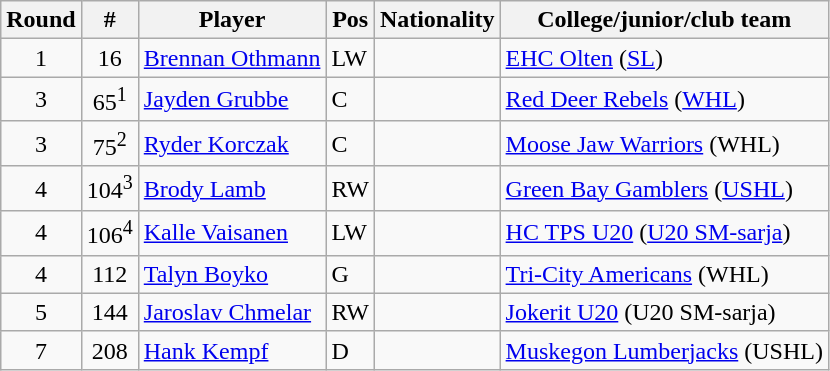<table class="wikitable">
<tr>
<th>Round</th>
<th>#</th>
<th>Player</th>
<th>Pos</th>
<th>Nationality</th>
<th>College/junior/club team</th>
</tr>
<tr>
<td style="text-align:center;">1</td>
<td style="text-align:center;">16</td>
<td><a href='#'>Brennan Othmann</a></td>
<td>LW</td>
<td></td>
<td><a href='#'>EHC Olten</a> (<a href='#'>SL</a>)</td>
</tr>
<tr>
<td style="text-align:center;">3</td>
<td style="text-align:center;">65<sup>1</sup></td>
<td><a href='#'>Jayden Grubbe</a></td>
<td>C</td>
<td></td>
<td><a href='#'>Red Deer Rebels</a> (<a href='#'>WHL</a>)</td>
</tr>
<tr>
<td style="text-align:center;">3</td>
<td style="text-align:center;">75<sup>2</sup></td>
<td><a href='#'>Ryder Korczak</a></td>
<td>C</td>
<td></td>
<td><a href='#'>Moose Jaw Warriors</a> (WHL)</td>
</tr>
<tr>
<td style="text-align:center;">4</td>
<td style="text-align:center;">104<sup>3</sup></td>
<td><a href='#'>Brody Lamb</a></td>
<td>RW</td>
<td></td>
<td><a href='#'>Green Bay Gamblers</a> (<a href='#'>USHL</a>)</td>
</tr>
<tr>
<td style="text-align:center;">4</td>
<td style="text-align:center;">106<sup>4</sup></td>
<td><a href='#'>Kalle Vaisanen</a></td>
<td>LW</td>
<td></td>
<td><a href='#'>HC TPS U20</a> (<a href='#'>U20 SM-sarja</a>)</td>
</tr>
<tr>
<td style="text-align:center;">4</td>
<td style="text-align:center;">112</td>
<td><a href='#'>Talyn Boyko</a></td>
<td>G</td>
<td></td>
<td><a href='#'>Tri-City Americans</a> (WHL)</td>
</tr>
<tr>
<td style="text-align:center;">5</td>
<td style="text-align:center;">144</td>
<td><a href='#'>Jaroslav Chmelar</a></td>
<td>RW</td>
<td></td>
<td><a href='#'>Jokerit U20</a> (U20 SM-sarja)</td>
</tr>
<tr>
<td style="text-align:center;">7</td>
<td style="text-align:center;">208</td>
<td><a href='#'>Hank Kempf</a></td>
<td>D</td>
<td></td>
<td><a href='#'>Muskegon Lumberjacks</a> (USHL)</td>
</tr>
</table>
